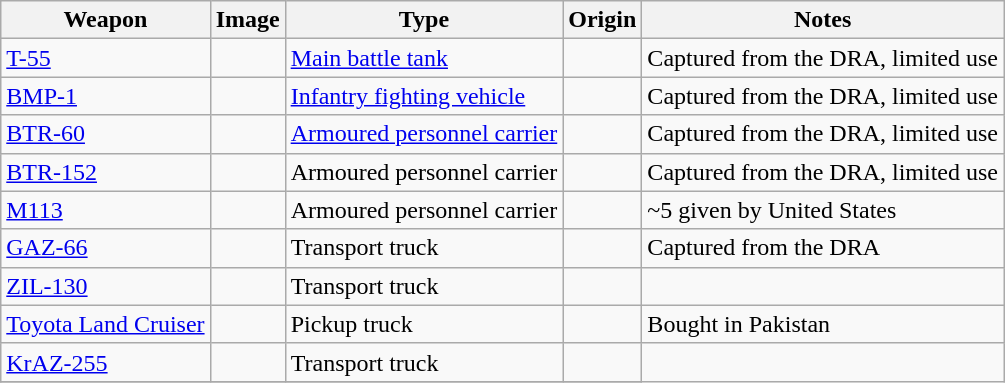<table class="wikitable">
<tr>
<th>Weapon</th>
<th>Image</th>
<th>Type</th>
<th>Origin</th>
<th>Notes</th>
</tr>
<tr>
<td><a href='#'>T-55</a></td>
<td></td>
<td><a href='#'>Main battle tank</a></td>
<td></td>
<td>Captured from the DRA, limited use</td>
</tr>
<tr>
<td><a href='#'>BMP-1</a></td>
<td></td>
<td><a href='#'>Infantry fighting vehicle</a></td>
<td></td>
<td>Captured from the DRA, limited use</td>
</tr>
<tr>
<td><a href='#'>BTR-60</a></td>
<td></td>
<td><a href='#'>Armoured personnel carrier</a></td>
<td></td>
<td>Captured from the DRA, limited use</td>
</tr>
<tr>
<td><a href='#'>BTR-152</a></td>
<td></td>
<td>Armoured personnel carrier</td>
<td></td>
<td>Captured from the DRA, limited use</td>
</tr>
<tr>
<td><a href='#'>M113</a></td>
<td></td>
<td>Armoured personnel carrier</td>
<td></td>
<td>~5 given by United States</td>
</tr>
<tr>
<td><a href='#'>GAZ-66</a></td>
<td></td>
<td>Transport truck</td>
<td></td>
<td>Captured from the DRA</td>
</tr>
<tr>
<td><a href='#'>ZIL-130</a></td>
<td></td>
<td>Transport truck</td>
<td></td>
<td></td>
</tr>
<tr>
<td><a href='#'>Toyota Land Cruiser</a></td>
<td></td>
<td>Pickup truck</td>
<td></td>
<td>Bought in Pakistan</td>
</tr>
<tr>
<td><a href='#'>KrAZ-255</a></td>
<td></td>
<td>Transport truck</td>
<td></td>
</tr>
<tr>
</tr>
</table>
